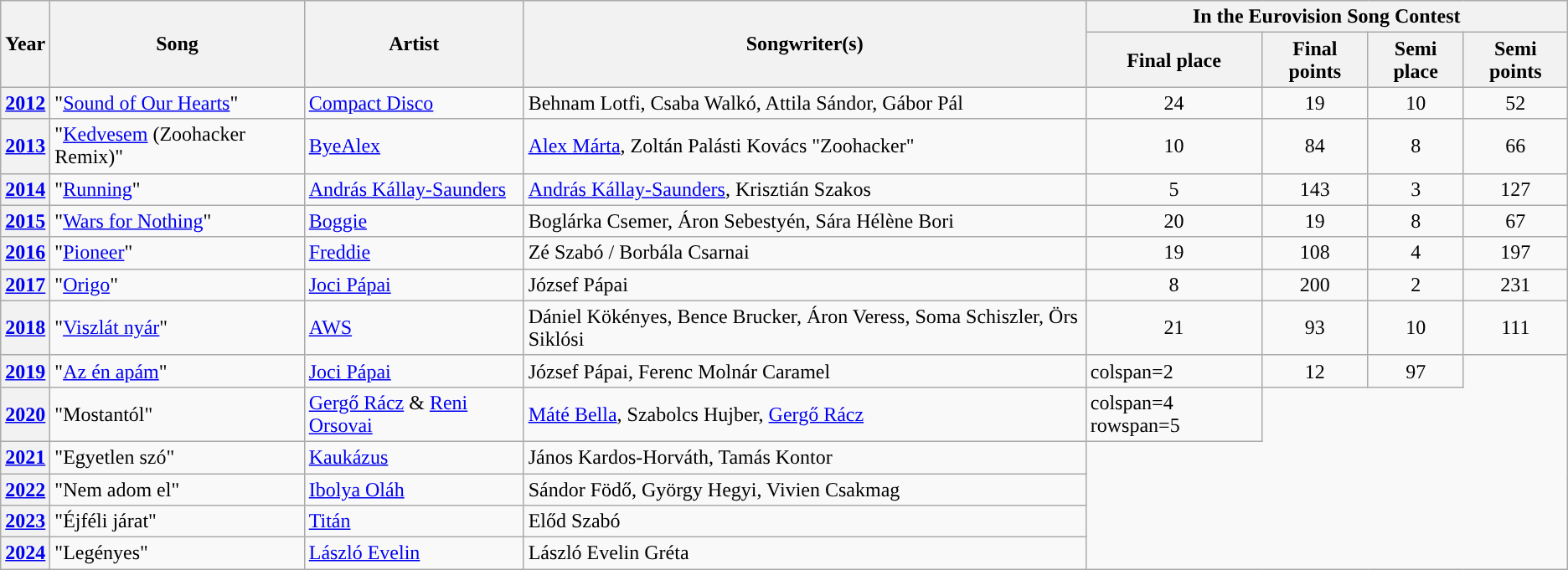<table class="wikitable sortable" align="center" style="margin: 0 1em 0 0; border: 1px #aaa solid; border-collapse: collapse;">
<tr>
<th rowspan="2">Year</th>
<th rowspan="2">Song</th>
<th rowspan="2">Artist</th>
<th rowspan="2" class=unsortable>Songwriter(s)</th>
<th colspan="4">In the Eurovision Song Contest</th>
</tr>
<tr>
<th>Final place</th>
<th>Final points</th>
<th>Semi place</th>
<th>Semi points</th>
</tr>
<tr>
<th><a href='#'>2012</a></th>
<td>"<a href='#'>Sound of Our Hearts</a>"</td>
<td><a href='#'>Compact Disco</a></td>
<td>Behnam Lotfi, Csaba Walkó, Attila Sándor, Gábor Pál</td>
<td align=center>24</td>
<td align=center>19</td>
<td align=center>10</td>
<td align=center>52</td>
</tr>
<tr>
<th><a href='#'>2013</a></th>
<td>"<a href='#'>Kedvesem</a> (Zoohacker Remix)"</td>
<td><a href='#'>ByeAlex</a></td>
<td><a href='#'>Alex Márta</a>, Zoltán Palásti Kovács "Zoohacker"</td>
<td align=center>10</td>
<td align=center>84</td>
<td align=center>8</td>
<td align=center>66</td>
</tr>
<tr>
<th><a href='#'>2014</a></th>
<td>"<a href='#'>Running</a>"</td>
<td><a href='#'>András Kállay-Saunders</a></td>
<td><a href='#'>András Kállay-Saunders</a>, Krisztián Szakos</td>
<td align=center>5</td>
<td align=center>143</td>
<td align=center>3</td>
<td align=center>127</td>
</tr>
<tr>
<th><a href='#'>2015</a></th>
<td>"<a href='#'>Wars for Nothing</a>"</td>
<td><a href='#'>Boggie</a></td>
<td>Boglárka Csemer, Áron Sebestyén, Sára Hélène Bori</td>
<td align=center>20</td>
<td align=center>19</td>
<td align=center>8</td>
<td align=center>67</td>
</tr>
<tr>
<th><a href='#'>2016</a></th>
<td>"<a href='#'>Pioneer</a>"</td>
<td><a href='#'>Freddie</a></td>
<td>Zé Szabó /  Borbála Csarnai</td>
<td align=center>19</td>
<td align=center>108</td>
<td align=center>4</td>
<td align=center>197</td>
</tr>
<tr>
<th><a href='#'>2017</a></th>
<td>"<a href='#'>Origo</a>"</td>
<td><a href='#'>Joci Pápai</a></td>
<td>József Pápai</td>
<td align=center>8</td>
<td align=center>200</td>
<td align=center>2</td>
<td align=center>231</td>
</tr>
<tr>
<th><a href='#'>2018</a></th>
<td>"<a href='#'>Viszlát nyár</a>"</td>
<td><a href='#'>AWS</a></td>
<td>Dániel Kökényes, Bence Brucker, Áron Veress, Soma Schiszler, Örs Siklósi</td>
<td align=center>21</td>
<td align=center>93</td>
<td align=center>10</td>
<td align=center>111</td>
</tr>
<tr>
<th><a href='#'>2019</a></th>
<td>"<a href='#'>Az én apám</a>"</td>
<td><a href='#'>Joci Pápai</a></td>
<td>József Pápai, Ferenc Molnár Caramel</td>
<td>colspan=2 </td>
<td align=center>12</td>
<td align=center>97</td>
</tr>
<tr>
<th><a href='#'>2020</a></th>
<td>"Mostantól"</td>
<td><a href='#'>Gergő Rácz</a> & <a href='#'>Reni Orsovai</a></td>
<td><a href='#'>Máté Bella</a>, Szabolcs Hujber, <a href='#'>Gergő Rácz</a></td>
<td>colspan=4 rowspan=5 </td>
</tr>
<tr>
<th><a href='#'>2021</a></th>
<td>"Egyetlen szó"</td>
<td><a href='#'>Kaukázus</a></td>
<td>János Kardos-Horváth, Tamás Kontor</td>
</tr>
<tr>
<th><a href='#'>2022</a></th>
<td>"Nem adom el"</td>
<td><a href='#'>Ibolya Oláh</a></td>
<td>Sándor Födő, György Hegyi, Vivien Csakmag</td>
</tr>
<tr>
<th><a href='#'>2023</a></th>
<td>"Éjféli járat"</td>
<td><a href='#'>Titán</a></td>
<td>Előd Szabó</td>
</tr>
<tr>
<th><a href='#'>2024</a></th>
<td>"Legényes"</td>
<td><a href='#'>László Evelin</a></td>
<td>László Evelin Gréta</td>
</tr>
</table>
